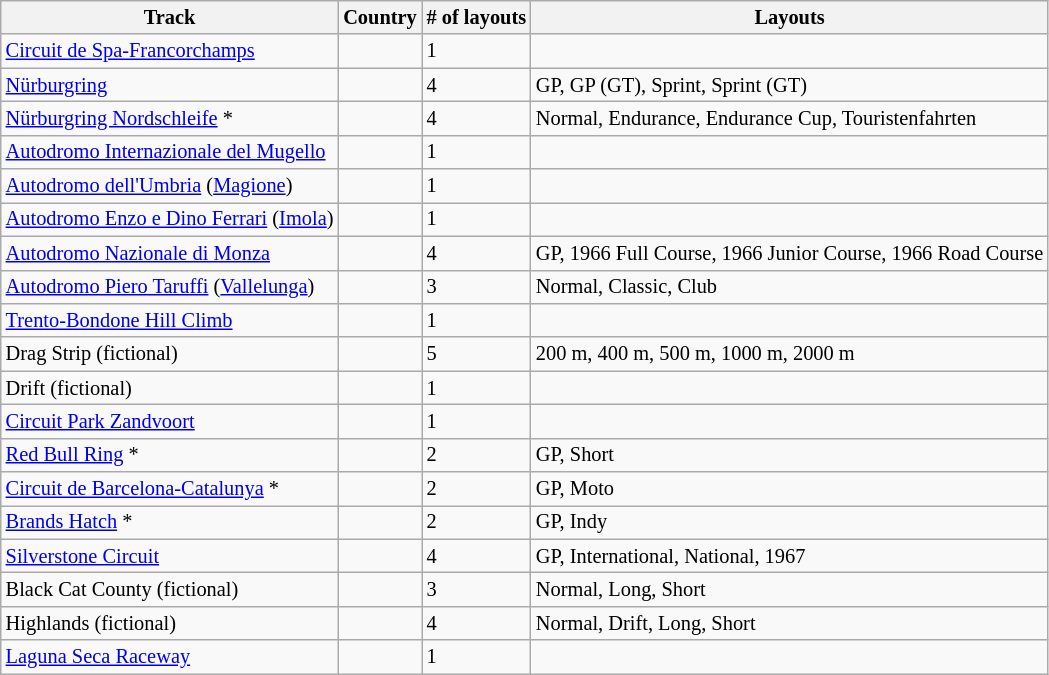<table class="wikitable sortable collapsible" style="text-align:left; font-size:85%">
<tr>
<th>Track</th>
<th>Country</th>
<th># of layouts</th>
<th>Layouts</th>
</tr>
<tr>
<td><a href='#'>Circuit de Spa-Francorchamps</a></td>
<td></td>
<td>1</td>
<td></td>
</tr>
<tr>
<td><a href='#'>Nürburgring</a></td>
<td></td>
<td>4</td>
<td>GP, GP (GT), Sprint, Sprint (GT)</td>
</tr>
<tr>
<td><a href='#'>Nürburgring Nordschleife</a> *</td>
<td></td>
<td>4</td>
<td>Normal, Endurance, Endurance Cup, Touristenfahrten</td>
</tr>
<tr>
<td><a href='#'>Autodromo Internazionale del Mugello</a></td>
<td></td>
<td>1</td>
<td></td>
</tr>
<tr>
<td><a href='#'>Autodromo dell'Umbria</a> (<a href='#'>Magione</a>)</td>
<td></td>
<td>1</td>
<td></td>
</tr>
<tr>
<td><a href='#'>Autodromo Enzo e Dino Ferrari</a> (<a href='#'>Imola</a>)</td>
<td></td>
<td>1</td>
<td></td>
</tr>
<tr>
<td><a href='#'>Autodromo Nazionale di Monza</a></td>
<td></td>
<td>4</td>
<td>GP, 1966 Full Course, 1966 Junior Course, 1966 Road Course</td>
</tr>
<tr>
<td><a href='#'>Autodromo Piero Taruffi</a> (<a href='#'>Vallelunga</a>)</td>
<td></td>
<td>3</td>
<td>Normal, Classic, Club</td>
</tr>
<tr>
<td><a href='#'>Trento-Bondone Hill Climb</a></td>
<td></td>
<td>1</td>
<td></td>
</tr>
<tr>
<td>Drag Strip (fictional)</td>
<td></td>
<td>5</td>
<td>200 m, 400 m, 500 m, 1000 m, 2000 m</td>
</tr>
<tr>
<td>Drift (fictional)</td>
<td></td>
<td>1</td>
<td></td>
</tr>
<tr>
<td><a href='#'>Circuit Park Zandvoort</a></td>
<td></td>
<td>1</td>
<td></td>
</tr>
<tr>
<td><a href='#'>Red Bull Ring</a> *</td>
<td></td>
<td>2</td>
<td>GP, Short</td>
</tr>
<tr>
<td><a href='#'>Circuit de Barcelona-Catalunya</a> *</td>
<td></td>
<td>2</td>
<td>GP, Moto</td>
</tr>
<tr>
<td><a href='#'>Brands Hatch</a> *</td>
<td></td>
<td>2</td>
<td>GP, Indy</td>
</tr>
<tr>
<td><a href='#'>Silverstone Circuit</a></td>
<td></td>
<td>4</td>
<td>GP, International, National, 1967</td>
</tr>
<tr>
<td>Black Cat County (fictional)</td>
<td></td>
<td>3</td>
<td>Normal, Long, Short</td>
</tr>
<tr>
<td>Highlands (fictional)</td>
<td></td>
<td>4</td>
<td>Normal, Drift, Long, Short</td>
</tr>
<tr>
<td><a href='#'>Laguna Seca Raceway</a></td>
<td></td>
<td>1</td>
<td></td>
</tr>
</table>
